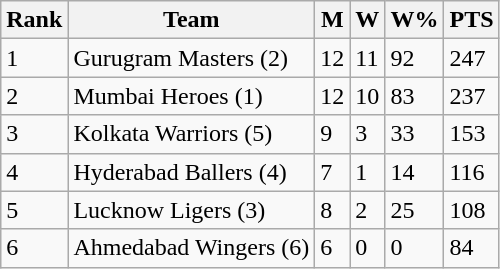<table class="wikitable">
<tr>
<th>Rank</th>
<th>Team</th>
<th>M</th>
<th>W</th>
<th>W%</th>
<th>PTS</th>
</tr>
<tr>
<td>1</td>
<td>Gurugram Masters (2)</td>
<td>12</td>
<td>11</td>
<td>92</td>
<td>247</td>
</tr>
<tr>
<td>2</td>
<td>Mumbai Heroes (1)</td>
<td>12</td>
<td>10</td>
<td>83</td>
<td>237</td>
</tr>
<tr>
<td>3</td>
<td>Kolkata Warriors (5)</td>
<td>9</td>
<td>3</td>
<td>33</td>
<td>153</td>
</tr>
<tr>
<td>4</td>
<td>Hyderabad Ballers (4)</td>
<td>7</td>
<td>1</td>
<td>14</td>
<td>116</td>
</tr>
<tr>
<td>5</td>
<td>Lucknow Ligers (3)</td>
<td>8</td>
<td>2</td>
<td>25</td>
<td>108</td>
</tr>
<tr>
<td>6</td>
<td>Ahmedabad Wingers (6)</td>
<td>6</td>
<td>0</td>
<td>0</td>
<td>84</td>
</tr>
</table>
